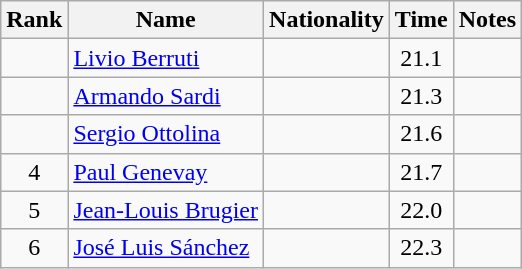<table class="wikitable sortable" style="text-align:center">
<tr>
<th>Rank</th>
<th>Name</th>
<th>Nationality</th>
<th>Time</th>
<th>Notes</th>
</tr>
<tr>
<td></td>
<td align=left><a href='#'>Livio Berruti</a></td>
<td align=left></td>
<td>21.1</td>
<td></td>
</tr>
<tr>
<td></td>
<td align=left><a href='#'>Armando Sardi</a></td>
<td align=left></td>
<td>21.3</td>
<td></td>
</tr>
<tr>
<td></td>
<td align=left><a href='#'>Sergio Ottolina</a></td>
<td align=left></td>
<td>21.6</td>
<td></td>
</tr>
<tr>
<td>4</td>
<td align=left><a href='#'>Paul Genevay</a></td>
<td align=left></td>
<td>21.7</td>
<td></td>
</tr>
<tr>
<td>5</td>
<td align=left><a href='#'>Jean-Louis Brugier</a></td>
<td align=left></td>
<td>22.0</td>
<td></td>
</tr>
<tr>
<td>6</td>
<td align=left><a href='#'>José Luis Sánchez</a></td>
<td align=left></td>
<td>22.3</td>
<td></td>
</tr>
</table>
